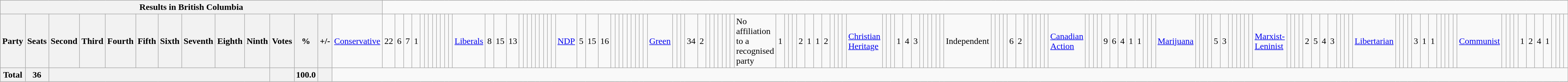<table class="wikitable">
<tr>
<th colspan=15>Results in British Columbia</th>
</tr>
<tr>
<th colspan=2>Party</th>
<th>Seats</th>
<th>Second</th>
<th>Third</th>
<th>Fourth</th>
<th>Fifth</th>
<th>Sixth</th>
<th>Seventh</th>
<th>Eighth</th>
<th>Ninth</th>
<th>Votes</th>
<th>%</th>
<th>+/-<br></th>
<td><a href='#'>Conservative</a></td>
<td align="right">22</td>
<td align="right">6</td>
<td align="right">7</td>
<td align="right">1</td>
<td align="right"></td>
<td align="right"></td>
<td align="right"></td>
<td align="right"></td>
<td align="right"></td>
<td align="right"></td>
<td align="right"></td>
<td align="right"><br></td>
<td><a href='#'>Liberals</a></td>
<td align="right">8</td>
<td align="right">15</td>
<td align="right">13</td>
<td align="right"></td>
<td align="right"></td>
<td align="right"></td>
<td align="right"></td>
<td align="right"></td>
<td align="right"></td>
<td align="right"></td>
<td align="right"></td>
<td align="right"><br></td>
<td><a href='#'>NDP</a></td>
<td align="right">5</td>
<td align="right">15</td>
<td align="right">16</td>
<td align="right"></td>
<td align="right"></td>
<td align="right"></td>
<td align="right"></td>
<td align="right"></td>
<td align="right"></td>
<td align="right"></td>
<td align="right"></td>
<td align="right"><br></td>
<td><a href='#'>Green</a></td>
<td align="right"></td>
<td align="right"></td>
<td align="right"></td>
<td align="right">34</td>
<td align="right">2</td>
<td align="right"></td>
<td align="right"></td>
<td align="right"></td>
<td align="right"></td>
<td align="right"></td>
<td align="right"></td>
<td align="right"><br></td>
<td>No affiliation to a recognised party</td>
<td align="right">1</td>
<td align="right"></td>
<td align="right"></td>
<td align="right"></td>
<td align="right">2</td>
<td align="right">1</td>
<td align="right">1</td>
<td align="right">2</td>
<td align="right"></td>
<td align="right"></td>
<td align="right"></td>
<td align="right"><br></td>
<td><a href='#'>Christian Heritage</a></td>
<td align="right"></td>
<td align="right"></td>
<td align="right"></td>
<td align="right">1</td>
<td align="right">4</td>
<td align="right">3</td>
<td align="right"></td>
<td align="right"></td>
<td align="right"></td>
<td align="right"></td>
<td align="right"></td>
<td align="right"><br></td>
<td>Independent</td>
<td align="right"></td>
<td align="right"></td>
<td align="right"></td>
<td align="right"></td>
<td align="right">6</td>
<td align="right">2</td>
<td align="right"></td>
<td align="right"></td>
<td align="right"></td>
<td align="right"></td>
<td align="right"></td>
<td align="right"><br></td>
<td><a href='#'>Canadian Action</a></td>
<td align="right"></td>
<td align="right"></td>
<td align="right"></td>
<td align="right"></td>
<td align="right">9</td>
<td align="right">6</td>
<td align="right">4</td>
<td align="right">1</td>
<td align="right">1</td>
<td align="right"></td>
<td align="right"></td>
<td align="right"><br></td>
<td><a href='#'>Marijuana</a></td>
<td align="right"></td>
<td align="right"></td>
<td align="right"></td>
<td align="right"></td>
<td align="right">5</td>
<td align="right">3</td>
<td align="right"></td>
<td align="right"></td>
<td align="right"></td>
<td align="right"></td>
<td align="right"></td>
<td align="right"><br></td>
<td><a href='#'>Marxist-Leninist</a></td>
<td align="right"></td>
<td align="right"></td>
<td align="right"></td>
<td align="right"></td>
<td align="right">2</td>
<td align="right">5</td>
<td align="right">4</td>
<td align="right">3</td>
<td align="right"></td>
<td align="right"></td>
<td align="right"></td>
<td align="right"><br></td>
<td><a href='#'>Libertarian</a></td>
<td align="right"></td>
<td align="right"></td>
<td align="right"></td>
<td align="right"></td>
<td align="right">3</td>
<td align="right">1</td>
<td align="right">1</td>
<td align="right"></td>
<td align="right"></td>
<td align="right"></td>
<td align="right"></td>
<td align="right"><br></td>
<td><a href='#'>Communist</a></td>
<td align="right"></td>
<td align="right"></td>
<td align="right"></td>
<td align="right"></td>
<td align="right">1</td>
<td align="right">2</td>
<td align="right">4</td>
<td align="right">1</td>
<td align="right"></td>
<td align="right"></td>
<td align="right"></td>
<td align="right"></td>
</tr>
<tr>
<th colspan="2">Total</th>
<th>36</th>
<th colspan="8"></th>
<th></th>
<th>100.0</th>
<th></th>
</tr>
</table>
